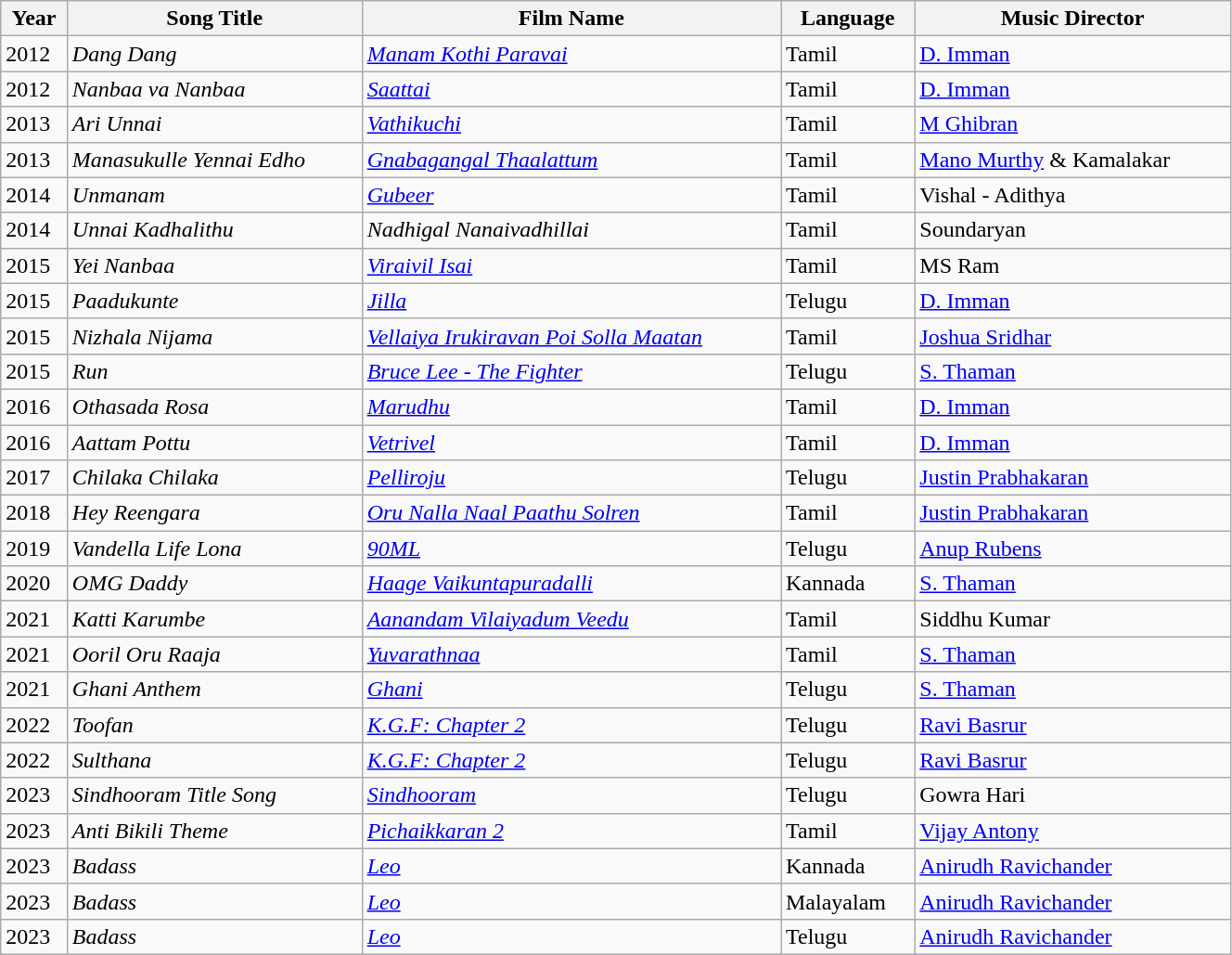<table class="wikitable sortable" style="width:70%;border=1">
<tr>
<th>Year</th>
<th>Song Title</th>
<th>Film Name</th>
<th>Language</th>
<th>Music Director</th>
</tr>
<tr>
<td>2012</td>
<td><em>Dang Dang</em></td>
<td><em><a href='#'>Manam Kothi Paravai</a></em></td>
<td>Tamil</td>
<td><a href='#'>D. Imman</a></td>
</tr>
<tr>
<td>2012</td>
<td><em>Nanbaa va Nanbaa</em></td>
<td><em><a href='#'>Saattai</a></em></td>
<td>Tamil</td>
<td><a href='#'>D. Imman</a></td>
</tr>
<tr>
<td>2013</td>
<td><em>Ari Unnai</em></td>
<td><em><a href='#'>Vathikuchi</a></em></td>
<td>Tamil</td>
<td><a href='#'>M Ghibran</a></td>
</tr>
<tr>
<td>2013</td>
<td><em>Manasukulle Yennai Edho</em></td>
<td><em><a href='#'>Gnabagangal Thaalattum</a></em></td>
<td>Tamil</td>
<td><a href='#'>Mano Murthy</a> & Kamalakar</td>
</tr>
<tr>
<td>2014</td>
<td><em> Unmanam</em></td>
<td><em><a href='#'>Gubeer</a></em></td>
<td>Tamil</td>
<td>Vishal - Adithya</td>
</tr>
<tr>
<td>2014</td>
<td><em>Unnai Kadhalithu</em></td>
<td><em>Nadhigal Nanaivadhillai</em></td>
<td>Tamil</td>
<td>Soundaryan</td>
</tr>
<tr>
<td>2015</td>
<td><em>Yei Nanbaa</em></td>
<td><em><a href='#'>Viraivil Isai</a></em></td>
<td>Tamil</td>
<td>MS Ram</td>
</tr>
<tr>
<td>2015</td>
<td><em>Paadukunte</em></td>
<td><em><a href='#'>Jilla</a></em></td>
<td>Telugu</td>
<td><a href='#'>D. Imman</a></td>
</tr>
<tr>
<td>2015</td>
<td><em>Nizhala Nijama</em></td>
<td><em><a href='#'>Vellaiya Irukiravan Poi Solla Maatan</a></em></td>
<td>Tamil</td>
<td><a href='#'>Joshua Sridhar</a></td>
</tr>
<tr>
<td>2015</td>
<td><em>Run</em></td>
<td><em><a href='#'>Bruce Lee - The Fighter</a></em></td>
<td>Telugu</td>
<td><a href='#'>S. Thaman</a></td>
</tr>
<tr>
<td>2016</td>
<td><em>Othasada Rosa</em></td>
<td><em><a href='#'>Marudhu</a></em></td>
<td>Tamil</td>
<td><a href='#'>D. Imman</a></td>
</tr>
<tr>
<td>2016</td>
<td><em>Aattam Pottu</em></td>
<td><em><a href='#'>Vetrivel</a></em></td>
<td>Tamil</td>
<td><a href='#'>D. Imman</a></td>
</tr>
<tr>
<td>2017</td>
<td><em>Chilaka Chilaka</em></td>
<td><em><a href='#'>Pelliroju</a></em></td>
<td>Telugu</td>
<td><a href='#'>Justin Prabhakaran</a></td>
</tr>
<tr>
<td>2018</td>
<td><em>Hey Reengara</em></td>
<td><em><a href='#'>Oru Nalla Naal Paathu Solren</a></em></td>
<td>Tamil</td>
<td><a href='#'>Justin Prabhakaran</a></td>
</tr>
<tr>
<td>2019</td>
<td><em>Vandella Life Lona</em></td>
<td><em><a href='#'>90ML</a></em></td>
<td>Telugu</td>
<td><a href='#'>Anup Rubens</a></td>
</tr>
<tr>
<td>2020</td>
<td><em>OMG Daddy</em></td>
<td><em><a href='#'>Haage Vaikuntapuradalli</a></em></td>
<td>Kannada</td>
<td><a href='#'>S. Thaman</a></td>
</tr>
<tr>
<td>2021</td>
<td><em>Katti Karumbe</em></td>
<td><em><a href='#'>Aanandam Vilaiyadum Veedu</a></em></td>
<td>Tamil</td>
<td>Siddhu Kumar</td>
</tr>
<tr>
<td>2021</td>
<td><em>Ooril Oru Raaja</em></td>
<td><em><a href='#'>Yuvarathnaa</a></em></td>
<td>Tamil</td>
<td><a href='#'>S. Thaman</a></td>
</tr>
<tr>
<td>2021</td>
<td><em>Ghani Anthem</em></td>
<td><em><a href='#'>Ghani</a></em></td>
<td>Telugu</td>
<td><a href='#'>S. Thaman</a></td>
</tr>
<tr>
<td>2022</td>
<td><em>Toofan</em></td>
<td><em><a href='#'>K.G.F: Chapter 2</a></em></td>
<td>Telugu</td>
<td><a href='#'>Ravi Basrur</a></td>
</tr>
<tr>
<td>2022</td>
<td><em>Sulthana</em></td>
<td><em><a href='#'>K.G.F: Chapter 2</a></em></td>
<td>Telugu</td>
<td><a href='#'>Ravi Basrur</a></td>
</tr>
<tr>
<td>2023</td>
<td><em>Sindhooram Title Song</em></td>
<td><em><a href='#'>Sindhooram</a></em></td>
<td>Telugu</td>
<td>Gowra Hari</td>
</tr>
<tr>
<td>2023</td>
<td><em>Anti Bikili Theme</em></td>
<td><em><a href='#'>Pichaikkaran 2</a></em></td>
<td>Tamil</td>
<td><a href='#'>Vijay Antony</a></td>
</tr>
<tr>
<td>2023</td>
<td><em>Badass</em></td>
<td><em><a href='#'>Leo</a></em></td>
<td>Kannada</td>
<td><a href='#'>Anirudh Ravichander</a></td>
</tr>
<tr>
<td>2023</td>
<td><em>Badass</em></td>
<td><em><a href='#'>Leo</a></em></td>
<td>Malayalam</td>
<td><a href='#'>Anirudh Ravichander</a></td>
</tr>
<tr>
<td>2023</td>
<td><em>Badass</em></td>
<td><em><a href='#'>Leo</a></em></td>
<td>Telugu</td>
<td><a href='#'>Anirudh Ravichander</a></td>
</tr>
</table>
